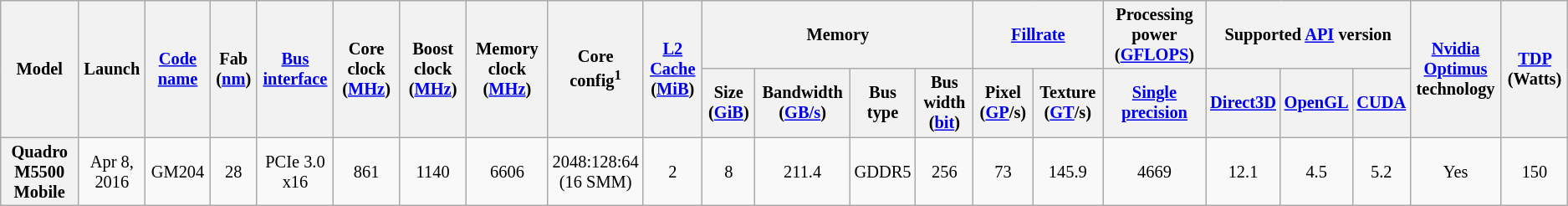<table class="mw-datatable wikitable sortable sort-under" style="font-size:85%; text-align:center;">
<tr>
<th rowspan=2>Model</th>
<th rowspan="2">Launch</th>
<th rowspan=2><a href='#'>Code name</a></th>
<th rowspan=2>Fab (<a href='#'>nm</a>)</th>
<th rowspan=2><a href='#'>Bus</a> <a href='#'>interface</a></th>
<th rowspan=2>Core clock (<a href='#'>MHz</a>)</th>
<th rowspan=2>Boost clock (<a href='#'>MHz</a>)</th>
<th rowspan=2>Memory clock (<a href='#'>MHz</a>)</th>
<th rowspan="2">Core config<sup>1</sup></th>
<th rowspan="2"><a href='#'>L2</a><br><a href='#'>Cache</a> (<a href='#'>MiB</a>)</th>
<th colspan=4>Memory</th>
<th colspan="2"><a href='#'>Fillrate</a></th>
<th>Processing power (<a href='#'>GFLOPS</a>)</th>
<th colspan=3>Supported <a href='#'>API</a> version</th>
<th rowspan=2><a href='#'>Nvidia Optimus</a><br>technology</th>
<th rowspan=2><a href='#'>TDP</a> (Watts)</th>
</tr>
<tr>
<th>Size (<a href='#'>GiB</a>)</th>
<th>Bandwidth (<a href='#'>GB/s</a>)</th>
<th>Bus type</th>
<th>Bus width (<a href='#'>bit</a>)</th>
<th>Pixel (<a href='#'>GP</a>/s)</th>
<th>Texture (<a href='#'>GT</a>/s)</th>
<th><a href='#'>Single precision</a></th>
<th><a href='#'>Direct3D</a></th>
<th><a href='#'>OpenGL</a></th>
<th><a href='#'>CUDA</a></th>
</tr>
<tr>
<th>Quadro M5500 Mobile</th>
<td>Apr 8, 2016</td>
<td>GM204</td>
<td>28</td>
<td>PCIe 3.0 x16</td>
<td>861</td>
<td>1140</td>
<td>6606</td>
<td>2048:128:64<br>(16 SMM)</td>
<td>2</td>
<td>8</td>
<td>211.4</td>
<td>GDDR5</td>
<td>256</td>
<td>73</td>
<td>145.9</td>
<td>4669</td>
<td>12.1</td>
<td>4.5</td>
<td>5.2</td>
<td>Yes</td>
<td>150</td>
</tr>
</table>
